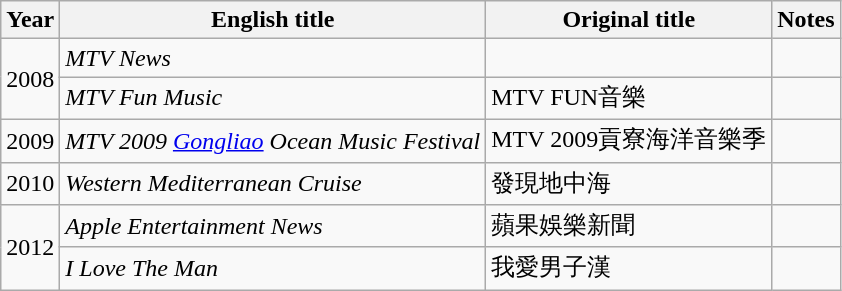<table class="wikitable sortable">
<tr>
<th>Year</th>
<th>English title</th>
<th>Original title</th>
<th class="unsortable">Notes</th>
</tr>
<tr>
<td rowspan=2>2008</td>
<td><em>MTV News </em></td>
<td></td>
<td></td>
</tr>
<tr>
<td><em>MTV Fun Music</em></td>
<td>MTV FUN音樂</td>
<td></td>
</tr>
<tr>
<td>2009</td>
<td><em>MTV 2009 <a href='#'>Gongliao</a> Ocean Music Festival</em></td>
<td>MTV 2009貢寮海洋音樂季</td>
<td></td>
</tr>
<tr>
<td>2010</td>
<td><em>Western Mediterranean Cruise</em></td>
<td>發現地中海</td>
<td></td>
</tr>
<tr>
<td rowspan=2>2012</td>
<td><em>Apple Entertainment News</em></td>
<td>蘋果娛樂新聞</td>
<td></td>
</tr>
<tr>
<td><em>I Love The Man</em></td>
<td>我愛男子漢</td>
<td></td>
</tr>
</table>
